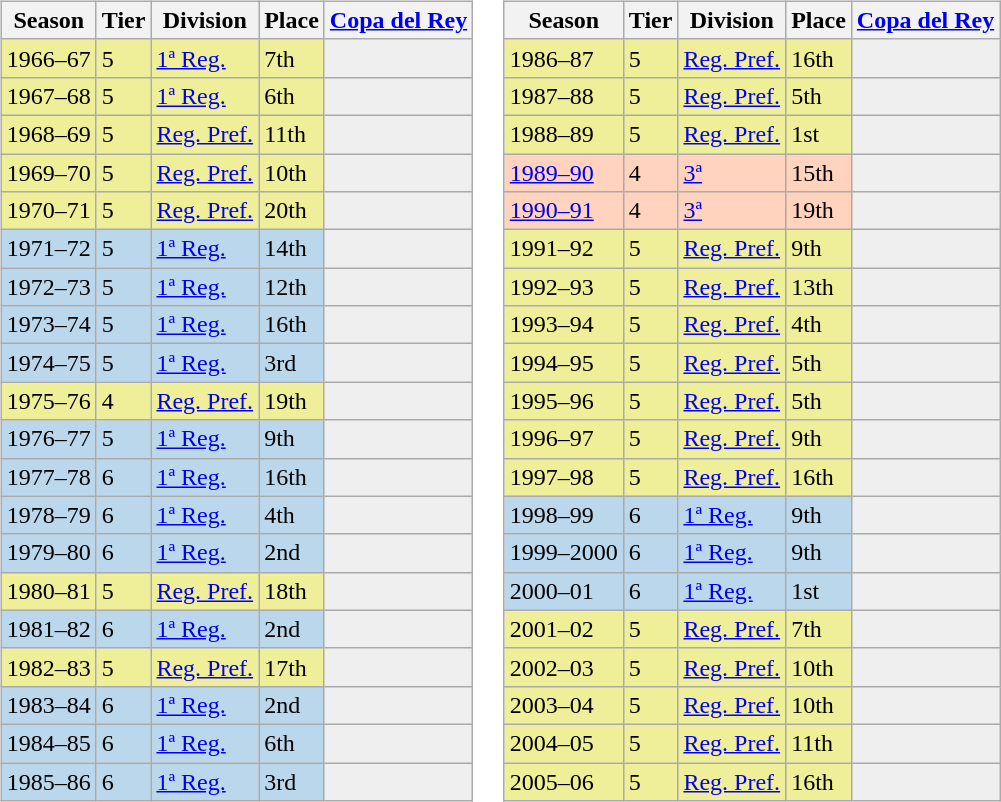<table>
<tr>
<td valign="top" width=0%><br><table class="wikitable">
<tr style="background:#f0f6fa;">
<th>Season</th>
<th>Tier</th>
<th>Division</th>
<th>Place</th>
<th><a href='#'>Copa del Rey</a></th>
</tr>
<tr>
<td style="background:#EFEF99;">1966–67</td>
<td style="background:#EFEF99;">5</td>
<td style="background:#EFEF99;"><a href='#'>1ª Reg.</a></td>
<td style="background:#EFEF99;">7th</td>
<td style="background:#efefef;"></td>
</tr>
<tr>
<td style="background:#EFEF99;">1967–68</td>
<td style="background:#EFEF99;">5</td>
<td style="background:#EFEF99;"><a href='#'>1ª Reg.</a></td>
<td style="background:#EFEF99;">6th</td>
<td style="background:#efefef;"></td>
</tr>
<tr>
<td style="background:#EFEF99;">1968–69</td>
<td style="background:#EFEF99;">5</td>
<td style="background:#EFEF99;"><a href='#'>Reg. Pref.</a></td>
<td style="background:#EFEF99;">11th</td>
<td style="background:#efefef;"></td>
</tr>
<tr>
<td style="background:#EFEF99;">1969–70</td>
<td style="background:#EFEF99;">5</td>
<td style="background:#EFEF99;"><a href='#'>Reg. Pref.</a></td>
<td style="background:#EFEF99;">10th</td>
<td style="background:#efefef;"></td>
</tr>
<tr>
<td style="background:#EFEF99;">1970–71</td>
<td style="background:#EFEF99;">5</td>
<td style="background:#EFEF99;"><a href='#'>Reg. Pref.</a></td>
<td style="background:#EFEF99;">20th</td>
<td style="background:#efefef;"></td>
</tr>
<tr>
<td style="background:#BBD7EC;">1971–72</td>
<td style="background:#BBD7EC;">5</td>
<td style="background:#BBD7EC;"><a href='#'>1ª Reg.</a></td>
<td style="background:#BBD7EC;">14th</td>
<th style="background:#efefef;"></th>
</tr>
<tr>
<td style="background:#BBD7EC;">1972–73</td>
<td style="background:#BBD7EC;">5</td>
<td style="background:#BBD7EC;"><a href='#'>1ª Reg.</a></td>
<td style="background:#BBD7EC;">12th</td>
<th style="background:#efefef;"></th>
</tr>
<tr>
<td style="background:#BBD7EC;">1973–74</td>
<td style="background:#BBD7EC;">5</td>
<td style="background:#BBD7EC;"><a href='#'>1ª Reg.</a></td>
<td style="background:#BBD7EC;">16th</td>
<th style="background:#efefef;"></th>
</tr>
<tr>
<td style="background:#BBD7EC;">1974–75</td>
<td style="background:#BBD7EC;">5</td>
<td style="background:#BBD7EC;"><a href='#'>1ª Reg.</a></td>
<td style="background:#BBD7EC;">3rd</td>
<th style="background:#efefef;"></th>
</tr>
<tr>
<td style="background:#EFEF99;">1975–76</td>
<td style="background:#EFEF99;">4</td>
<td style="background:#EFEF99;"><a href='#'>Reg. Pref.</a></td>
<td style="background:#EFEF99;">19th</td>
<td style="background:#efefef;"></td>
</tr>
<tr>
<td style="background:#BBD7EC;">1976–77</td>
<td style="background:#BBD7EC;">5</td>
<td style="background:#BBD7EC;"><a href='#'>1ª Reg.</a></td>
<td style="background:#BBD7EC;">9th</td>
<th style="background:#efefef;"></th>
</tr>
<tr>
<td style="background:#BBD7EC;">1977–78</td>
<td style="background:#BBD7EC;">6</td>
<td style="background:#BBD7EC;"><a href='#'>1ª Reg.</a></td>
<td style="background:#BBD7EC;">16th</td>
<th style="background:#efefef;"></th>
</tr>
<tr>
<td style="background:#BBD7EC;">1978–79</td>
<td style="background:#BBD7EC;">6</td>
<td style="background:#BBD7EC;"><a href='#'>1ª Reg.</a></td>
<td style="background:#BBD7EC;">4th</td>
<th style="background:#efefef;"></th>
</tr>
<tr>
<td style="background:#BBD7EC;">1979–80</td>
<td style="background:#BBD7EC;">6</td>
<td style="background:#BBD7EC;"><a href='#'>1ª Reg.</a></td>
<td style="background:#BBD7EC;">2nd</td>
<th style="background:#efefef;"></th>
</tr>
<tr>
<td style="background:#EFEF99;">1980–81</td>
<td style="background:#EFEF99;">5</td>
<td style="background:#EFEF99;"><a href='#'>Reg. Pref.</a></td>
<td style="background:#EFEF99;">18th</td>
<td style="background:#efefef;"></td>
</tr>
<tr>
<td style="background:#BBD7EC;">1981–82</td>
<td style="background:#BBD7EC;">6</td>
<td style="background:#BBD7EC;"><a href='#'>1ª Reg.</a></td>
<td style="background:#BBD7EC;">2nd</td>
<th style="background:#efefef;"></th>
</tr>
<tr>
<td style="background:#EFEF99;">1982–83</td>
<td style="background:#EFEF99;">5</td>
<td style="background:#EFEF99;"><a href='#'>Reg. Pref.</a></td>
<td style="background:#EFEF99;">17th</td>
<td style="background:#efefef;"></td>
</tr>
<tr>
<td style="background:#BBD7EC;">1983–84</td>
<td style="background:#BBD7EC;">6</td>
<td style="background:#BBD7EC;"><a href='#'>1ª Reg.</a></td>
<td style="background:#BBD7EC;">2nd</td>
<th style="background:#efefef;"></th>
</tr>
<tr>
<td style="background:#BBD7EC;">1984–85</td>
<td style="background:#BBD7EC;">6</td>
<td style="background:#BBD7EC;"><a href='#'>1ª Reg.</a></td>
<td style="background:#BBD7EC;">6th</td>
<th style="background:#efefef;"></th>
</tr>
<tr>
<td style="background:#BBD7EC;">1985–86</td>
<td style="background:#BBD7EC;">6</td>
<td style="background:#BBD7EC;"><a href='#'>1ª Reg.</a></td>
<td style="background:#BBD7EC;">3rd</td>
<th style="background:#efefef;"></th>
</tr>
</table>
</td>
<td valign="top" width=0%><br><table class="wikitable">
<tr style="background:#f0f6fa;">
<th>Season</th>
<th>Tier</th>
<th>Division</th>
<th>Place</th>
<th><a href='#'>Copa del Rey</a></th>
</tr>
<tr>
<td style="background:#EFEF99;">1986–87</td>
<td style="background:#EFEF99;">5</td>
<td style="background:#EFEF99;"><a href='#'>Reg. Pref.</a></td>
<td style="background:#EFEF99;">16th</td>
<td style="background:#efefef;"></td>
</tr>
<tr>
<td style="background:#EFEF99;">1987–88</td>
<td style="background:#EFEF99;">5</td>
<td style="background:#EFEF99;"><a href='#'>Reg. Pref.</a></td>
<td style="background:#EFEF99;">5th</td>
<td style="background:#efefef;"></td>
</tr>
<tr>
<td style="background:#EFEF99;">1988–89</td>
<td style="background:#EFEF99;">5</td>
<td style="background:#EFEF99;"><a href='#'>Reg. Pref.</a></td>
<td style="background:#EFEF99;">1st</td>
<td style="background:#efefef;"></td>
</tr>
<tr>
<td style="background:#FFD3BD;"><a href='#'>1989–90</a></td>
<td style="background:#FFD3BD;">4</td>
<td style="background:#FFD3BD;"><a href='#'>3ª</a></td>
<td style="background:#FFD3BD;">15th</td>
<td style="background:#efefef;"></td>
</tr>
<tr>
<td style="background:#FFD3BD;"><a href='#'>1990–91</a></td>
<td style="background:#FFD3BD;">4</td>
<td style="background:#FFD3BD;"><a href='#'>3ª</a></td>
<td style="background:#FFD3BD;">19th</td>
<td style="background:#efefef;"></td>
</tr>
<tr>
<td style="background:#EFEF99;">1991–92</td>
<td style="background:#EFEF99;">5</td>
<td style="background:#EFEF99;"><a href='#'>Reg. Pref.</a></td>
<td style="background:#EFEF99;">9th</td>
<td style="background:#efefef;"></td>
</tr>
<tr>
<td style="background:#EFEF99;">1992–93</td>
<td style="background:#EFEF99;">5</td>
<td style="background:#EFEF99;"><a href='#'>Reg. Pref.</a></td>
<td style="background:#EFEF99;">13th</td>
<td style="background:#efefef;"></td>
</tr>
<tr>
<td style="background:#EFEF99;">1993–94</td>
<td style="background:#EFEF99;">5</td>
<td style="background:#EFEF99;"><a href='#'>Reg. Pref.</a></td>
<td style="background:#EFEF99;">4th</td>
<td style="background:#efefef;"></td>
</tr>
<tr>
<td style="background:#EFEF99;">1994–95</td>
<td style="background:#EFEF99;">5</td>
<td style="background:#EFEF99;"><a href='#'>Reg. Pref.</a></td>
<td style="background:#EFEF99;">5th</td>
<td style="background:#efefef;"></td>
</tr>
<tr>
<td style="background:#EFEF99;">1995–96</td>
<td style="background:#EFEF99;">5</td>
<td style="background:#EFEF99;"><a href='#'>Reg. Pref.</a></td>
<td style="background:#EFEF99;">5th</td>
<td style="background:#efefef;"></td>
</tr>
<tr>
<td style="background:#EFEF99;">1996–97</td>
<td style="background:#EFEF99;">5</td>
<td style="background:#EFEF99;"><a href='#'>Reg. Pref.</a></td>
<td style="background:#EFEF99;">9th</td>
<td style="background:#efefef;"></td>
</tr>
<tr>
<td style="background:#EFEF99;">1997–98</td>
<td style="background:#EFEF99;">5</td>
<td style="background:#EFEF99;"><a href='#'>Reg. Pref.</a></td>
<td style="background:#EFEF99;">16th</td>
<td style="background:#efefef;"></td>
</tr>
<tr>
<td style="background:#BBD7EC;">1998–99</td>
<td style="background:#BBD7EC;">6</td>
<td style="background:#BBD7EC;"><a href='#'>1ª Reg.</a></td>
<td style="background:#BBD7EC;">9th</td>
<th style="background:#efefef;"></th>
</tr>
<tr>
<td style="background:#BBD7EC;">1999–2000</td>
<td style="background:#BBD7EC;">6</td>
<td style="background:#BBD7EC;"><a href='#'>1ª Reg.</a></td>
<td style="background:#BBD7EC;">9th</td>
<th style="background:#efefef;"></th>
</tr>
<tr>
<td style="background:#BBD7EC;">2000–01</td>
<td style="background:#BBD7EC;">6</td>
<td style="background:#BBD7EC;"><a href='#'>1ª Reg.</a></td>
<td style="background:#BBD7EC;">1st</td>
<th style="background:#efefef;"></th>
</tr>
<tr>
<td style="background:#EFEF99;">2001–02</td>
<td style="background:#EFEF99;">5</td>
<td style="background:#EFEF99;"><a href='#'>Reg. Pref.</a></td>
<td style="background:#EFEF99;">7th</td>
<td style="background:#efefef;"></td>
</tr>
<tr>
<td style="background:#EFEF99;">2002–03</td>
<td style="background:#EFEF99;">5</td>
<td style="background:#EFEF99;"><a href='#'>Reg. Pref.</a></td>
<td style="background:#EFEF99;">10th</td>
<td style="background:#efefef;"></td>
</tr>
<tr>
<td style="background:#EFEF99;">2003–04</td>
<td style="background:#EFEF99;">5</td>
<td style="background:#EFEF99;"><a href='#'>Reg. Pref.</a></td>
<td style="background:#EFEF99;">10th</td>
<td style="background:#efefef;"></td>
</tr>
<tr>
<td style="background:#EFEF99;">2004–05</td>
<td style="background:#EFEF99;">5</td>
<td style="background:#EFEF99;"><a href='#'>Reg. Pref.</a></td>
<td style="background:#EFEF99;">11th</td>
<td style="background:#efefef;"></td>
</tr>
<tr>
<td style="background:#EFEF99;">2005–06</td>
<td style="background:#EFEF99;">5</td>
<td style="background:#EFEF99;"><a href='#'>Reg. Pref.</a></td>
<td style="background:#EFEF99;">16th</td>
<td style="background:#efefef;"></td>
</tr>
</table>
</td>
</tr>
</table>
